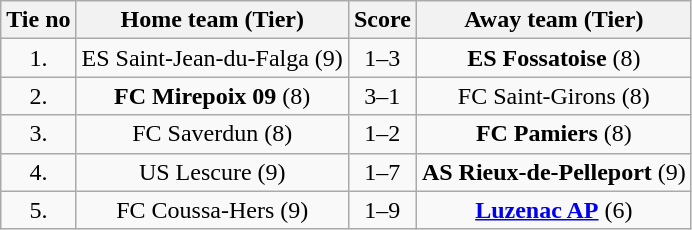<table class="wikitable" style="text-align: center">
<tr>
<th>Tie no</th>
<th>Home team (Tier)</th>
<th>Score</th>
<th>Away team (Tier)</th>
</tr>
<tr>
<td>1.</td>
<td>ES Saint-Jean-du-Falga (9)</td>
<td>1–3</td>
<td><strong>ES Fossatoise</strong> (8)</td>
</tr>
<tr>
<td>2.</td>
<td><strong>FC Mirepoix 09</strong> (8)</td>
<td>3–1</td>
<td>FC Saint-Girons (8)</td>
</tr>
<tr>
<td>3.</td>
<td>FC Saverdun (8)</td>
<td>1–2</td>
<td><strong>FC Pamiers</strong> (8)</td>
</tr>
<tr>
<td>4.</td>
<td>US Lescure (9)</td>
<td>1–7</td>
<td><strong>AS Rieux-de-Pelleport</strong> (9)</td>
</tr>
<tr>
<td>5.</td>
<td>FC Coussa-Hers (9)</td>
<td>1–9</td>
<td><strong><a href='#'>Luzenac AP</a></strong> (6)</td>
</tr>
</table>
